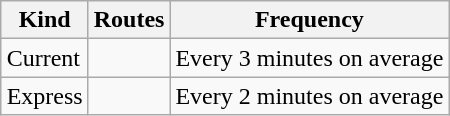<table class="wikitable" style="margin:1em auto;">
<tr>
<th>Kind</th>
<th>Routes</th>
<th>Frequency</th>
</tr>
<tr>
<td>Current</td>
<td></td>
<td>Every 3 minutes on average</td>
</tr>
<tr>
<td>Express</td>
<td></td>
<td>Every 2 minutes on average</td>
</tr>
</table>
